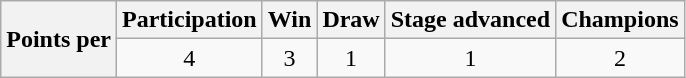<table class="wikitable">
<tr>
<th rowspan=2>Points per</th>
<th>Participation</th>
<th>Win</th>
<th>Draw</th>
<th>Stage advanced</th>
<th>Champions</th>
</tr>
<tr>
<td align=center>4</td>
<td align=center>3</td>
<td align=center>1</td>
<td align=center>1</td>
<td align=center>2</td>
</tr>
</table>
